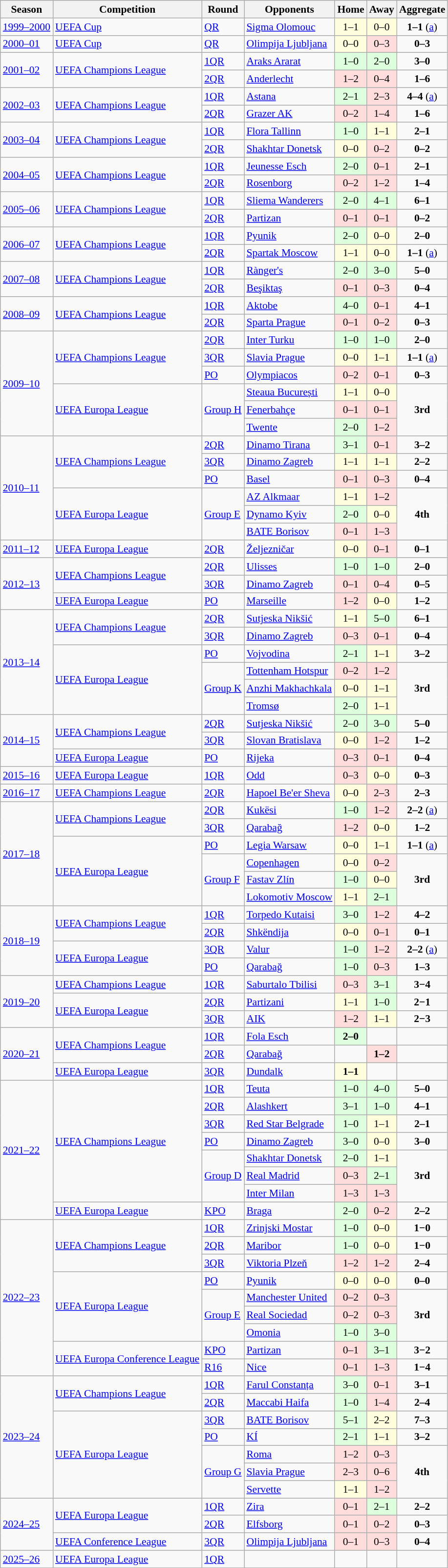<table class="wikitable mw-collapsible mw-collapsed"  style="font-size:90%; text-align:left;">
<tr>
<th>Season</th>
<th>Competition</th>
<th>Round</th>
<th>Opponents</th>
<th>Home</th>
<th>Away</th>
<th>Aggregate</th>
</tr>
<tr>
<td><a href='#'>1999–2000</a></td>
<td><a href='#'>UEFA Cup</a></td>
<td><a href='#'>QR</a></td>
<td align=left> <a href='#'>Sigma Olomouc</a></td>
<td style="text-align:center; background:#ffd;">1–1</td>
<td style="text-align:center; background:#ffd;">0–0</td>
<td align=center><strong>1–1</strong> (<a href='#'>a</a>)</td>
</tr>
<tr>
<td><a href='#'>2000–01</a></td>
<td><a href='#'>UEFA Cup</a></td>
<td><a href='#'>QR</a></td>
<td align=left> <a href='#'>Olimpija Ljubljana</a></td>
<td style="text-align:center; background:#ffd;">0–0</td>
<td style="text-align:center; background:#fdd;">0–3</td>
<td align=center><strong>0–3</strong></td>
</tr>
<tr>
<td rowspan="2"><a href='#'>2001–02</a></td>
<td rowspan="2"><a href='#'>UEFA Champions League</a></td>
<td><a href='#'>1QR</a></td>
<td align=left> <a href='#'>Araks Ararat</a></td>
<td style="text-align:center; background:#dfd;">1–0</td>
<td style="text-align:center; background:#dfd;">2–0</td>
<td align=center><strong>3–0</strong></td>
</tr>
<tr>
<td><a href='#'>2QR</a></td>
<td align=left> <a href='#'>Anderlecht</a></td>
<td style="text-align:center; background:#fdd;">1–2</td>
<td style="text-align:center; background:#fdd;">0–4</td>
<td align=center><strong>1–6</strong></td>
</tr>
<tr>
<td rowspan="2"><a href='#'>2002–03</a></td>
<td rowspan="2"><a href='#'>UEFA Champions League</a></td>
<td><a href='#'>1QR</a></td>
<td align=left> <a href='#'>Astana</a></td>
<td style="text-align:center; background:#dfd;">2–1</td>
<td style="text-align:center; background:#fdd;">2–3</td>
<td align=center><strong>4–4</strong> (<a href='#'>a</a>)</td>
</tr>
<tr>
<td><a href='#'>2QR</a></td>
<td align=left> <a href='#'>Grazer AK</a></td>
<td style="text-align:center; background:#fdd;">0–2</td>
<td style="text-align:center; background:#fdd;">1–4</td>
<td align=center><strong>1–6</strong></td>
</tr>
<tr>
<td rowspan="2"><a href='#'>2003–04</a></td>
<td rowspan="2"><a href='#'>UEFA Champions League</a></td>
<td><a href='#'>1QR</a></td>
<td align=left> <a href='#'>Flora Tallinn</a></td>
<td style="text-align:center; background:#dfd;">1–0</td>
<td style="text-align:center; background:#ffd;">1–1</td>
<td align=center><strong>2–1</strong></td>
</tr>
<tr>
<td><a href='#'>2QR</a></td>
<td align=left> <a href='#'>Shakhtar Donetsk</a></td>
<td style="text-align:center; background:#ffd;">0–0</td>
<td style="text-align:center; background:#fdd;">0–2</td>
<td align=center><strong>0–2</strong></td>
</tr>
<tr>
<td rowspan="2"><a href='#'>2004–05</a></td>
<td rowspan="2"><a href='#'>UEFA Champions League</a></td>
<td><a href='#'>1QR</a></td>
<td align=left> <a href='#'>Jeunesse Esch</a></td>
<td style="text-align:center; background:#dfd;">2–0</td>
<td style="text-align:center; background:#fdd;">0–1</td>
<td align=center><strong>2–1</strong></td>
</tr>
<tr>
<td><a href='#'>2QR</a></td>
<td align=left> <a href='#'>Rosenborg</a></td>
<td style="text-align:center; background:#fdd;">0–2</td>
<td style="text-align:center; background:#fdd;">1–2</td>
<td align=center><strong>1–4</strong></td>
</tr>
<tr>
<td rowspan="2"><a href='#'>2005–06</a></td>
<td rowspan="2"><a href='#'>UEFA Champions League</a></td>
<td><a href='#'>1QR</a></td>
<td align=left> <a href='#'>Sliema Wanderers</a></td>
<td style="text-align:center; background:#dfd;">2–0</td>
<td style="text-align:center; background:#dfd;">4–1</td>
<td align=center><strong>6–1</strong></td>
</tr>
<tr>
<td><a href='#'>2QR</a></td>
<td align=left> <a href='#'>Partizan</a></td>
<td style="text-align:center; background:#fdd;">0–1</td>
<td style="text-align:center; background:#fdd;">0–1</td>
<td align=center><strong>0–2</strong></td>
</tr>
<tr>
<td rowspan="2"><a href='#'>2006–07</a></td>
<td rowspan="2"><a href='#'>UEFA Champions League</a></td>
<td><a href='#'>1QR</a></td>
<td align=left> <a href='#'>Pyunik</a></td>
<td style="text-align:center; background:#dfd;">2–0</td>
<td style="text-align:center; background:#ffd;">0–0</td>
<td align=center><strong>2–0</strong></td>
</tr>
<tr>
<td><a href='#'>2QR</a></td>
<td align=left> <a href='#'>Spartak Moscow</a></td>
<td style="text-align:center; background:#ffd;">1–1</td>
<td style="text-align:center; background:#ffd;">0–0</td>
<td align=center><strong>1–1</strong> (<a href='#'>a</a>)</td>
</tr>
<tr>
<td rowspan="2"><a href='#'>2007–08</a></td>
<td rowspan="2"><a href='#'>UEFA Champions League</a></td>
<td><a href='#'>1QR</a></td>
<td align=left> <a href='#'>Rànger's</a></td>
<td style="text-align:center; background:#dfd;">2–0</td>
<td style="text-align:center; background:#dfd;">3–0</td>
<td align=center><strong>5–0</strong></td>
</tr>
<tr>
<td><a href='#'>2QR</a></td>
<td align=left> <a href='#'>Beşiktaş</a></td>
<td style="text-align:center; background:#fdd;">0–1</td>
<td style="text-align:center; background:#fdd;">0–3</td>
<td align=center><strong>0–4</strong></td>
</tr>
<tr>
<td rowspan="2"><a href='#'>2008–09</a></td>
<td rowspan="2"><a href='#'>UEFA Champions League</a></td>
<td><a href='#'>1QR</a></td>
<td align=left> <a href='#'>Aktobe</a></td>
<td style="text-align:center; background:#dfd;">4–0</td>
<td style="text-align:center; background:#fdd;">0–1</td>
<td align=center><strong>4–1</strong></td>
</tr>
<tr>
<td><a href='#'>2QR</a></td>
<td align=left> <a href='#'>Sparta Prague</a></td>
<td style="text-align:center; background:#fdd;">0–1</td>
<td style="text-align:center; background:#fdd;">0–2</td>
<td align=center><strong>0–3</strong></td>
</tr>
<tr>
<td rowspan="6"><a href='#'>2009–10</a></td>
<td rowspan="3"><a href='#'>UEFA Champions League</a></td>
<td><a href='#'>2QR</a></td>
<td align=left> <a href='#'>Inter Turku</a></td>
<td style="text-align:center; background:#dfd;">1–0</td>
<td style="text-align:center; background:#dfd;">1–0</td>
<td align=center><strong>2–0</strong></td>
</tr>
<tr>
<td><a href='#'>3QR</a></td>
<td align=left> <a href='#'>Slavia Prague</a></td>
<td style="text-align:center; background:#ffd;">0–0</td>
<td style="text-align:center; background:#ffd;">1–1</td>
<td align=center><strong>1–1</strong> (<a href='#'>a</a>)</td>
</tr>
<tr>
<td><a href='#'>PO</a></td>
<td align=left> <a href='#'>Olympiacos</a></td>
<td style="text-align:center; background:#fdd;">0–2</td>
<td style="text-align:center; background:#fdd;">0–1</td>
<td align=center><strong>0–3</strong></td>
</tr>
<tr>
<td rowspan="3"><a href='#'>UEFA Europa League</a></td>
<td rowspan="3"><a href='#'>Group H</a></td>
<td align=left> <a href='#'>Steaua București</a></td>
<td style="text-align:center; background:#ffd;">1–1</td>
<td style="text-align:center; background:#ffd;">0–0</td>
<td rowspan="3" align="center"><strong>3rd</strong></td>
</tr>
<tr>
<td align=left> <a href='#'>Fenerbahçe</a></td>
<td style="text-align:center; background:#fdd;">0–1</td>
<td style="text-align:center; background:#fdd;">0–1</td>
</tr>
<tr>
<td align=left> <a href='#'>Twente</a></td>
<td style="text-align:center; background:#dfd;">2–0</td>
<td style="text-align:center; background:#fdd;">1–2</td>
</tr>
<tr>
<td rowspan="6"><a href='#'>2010–11</a></td>
<td rowspan="3"><a href='#'>UEFA Champions League</a></td>
<td><a href='#'>2QR</a></td>
<td align=left> <a href='#'>Dinamo Tirana</a></td>
<td style="text-align:center; background:#dfd;">3–1</td>
<td style="text-align:center; background:#fdd;">0–1</td>
<td align=center><strong>3–2</strong></td>
</tr>
<tr>
<td><a href='#'>3QR</a></td>
<td align=left> <a href='#'>Dinamo Zagreb</a></td>
<td style="text-align:center; background:#ffd;">1–1</td>
<td style="text-align:center; background:#ffd;">1–1 </td>
<td align=center><strong>2–2 </strong></td>
</tr>
<tr>
<td><a href='#'>PO</a></td>
<td align=left> <a href='#'>Basel</a></td>
<td style="text-align:center; background:#fdd;">0–1</td>
<td style="text-align:center; background:#fdd;">0–3</td>
<td align=center><strong>0–4</strong></td>
</tr>
<tr>
<td rowspan="3"><a href='#'>UEFA Europa League</a></td>
<td rowspan="3"><a href='#'>Group E</a></td>
<td align=left> <a href='#'>AZ Alkmaar</a></td>
<td style="text-align:center; background:#ffd;">1–1</td>
<td style="text-align:center; background:#fdd;">1–2</td>
<td rowspan="3" align="center"><strong>4th</strong></td>
</tr>
<tr>
<td align=left> <a href='#'>Dynamo Kyiv</a></td>
<td style="text-align:center; background:#dfd;">2–0</td>
<td style="text-align:center; background:#ffd;">0–0</td>
</tr>
<tr>
<td align=left> <a href='#'>BATE Borisov</a></td>
<td style="text-align:center; background:#fdd;">0–1</td>
<td style="text-align:center; background:#fdd;">1–3</td>
</tr>
<tr>
<td><a href='#'>2011–12</a></td>
<td><a href='#'>UEFA Europa League</a></td>
<td><a href='#'>2QR</a></td>
<td align=left> <a href='#'>Željezničar</a></td>
<td style="text-align:center; background:#ffd;">0–0</td>
<td style="text-align:center; background:#fdd;">0–1</td>
<td align=center><strong>0–1</strong></td>
</tr>
<tr>
<td rowspan="3"><a href='#'>2012–13</a></td>
<td rowspan="2"><a href='#'>UEFA Champions League</a></td>
<td><a href='#'>2QR</a></td>
<td align=left> <a href='#'>Ulisses</a></td>
<td style="text-align:center; background:#dfd;">1–0</td>
<td style="text-align:center; background:#dfd;">1–0</td>
<td align=center><strong>2–0</strong></td>
</tr>
<tr>
<td><a href='#'>3QR</a></td>
<td align=left> <a href='#'>Dinamo Zagreb</a></td>
<td style="text-align:center; background:#fdd;">0–1</td>
<td style="text-align:center; background:#fdd;">0–4</td>
<td align=center><strong>0–5</strong></td>
</tr>
<tr>
<td><a href='#'>UEFA Europa League</a></td>
<td><a href='#'>PO</a></td>
<td align=left> <a href='#'>Marseille</a></td>
<td style="text-align:center; background:#fdd;">1–2</td>
<td style="text-align:center; background:#ffd;">0–0</td>
<td align=center><strong>1–2</strong></td>
</tr>
<tr>
<td rowspan="6"><a href='#'>2013–14</a></td>
<td rowspan="2"><a href='#'>UEFA Champions League</a></td>
<td><a href='#'>2QR</a></td>
<td align=left> <a href='#'>Sutjeska Nikšić</a></td>
<td style="text-align:center; background:#ffd;">1–1</td>
<td style="text-align:center; background:#dfd;">5–0</td>
<td align=center><strong>6–1</strong></td>
</tr>
<tr>
<td><a href='#'>3QR</a></td>
<td align=left> <a href='#'>Dinamo Zagreb</a></td>
<td style="text-align:center; background:#fdd;">0–3</td>
<td style="text-align:center; background:#fdd;">0–1</td>
<td align=center><strong>0–4</strong></td>
</tr>
<tr>
<td rowspan="4"><a href='#'>UEFA Europa League</a></td>
<td><a href='#'>PO</a></td>
<td align=left> <a href='#'>Vojvodina</a></td>
<td style="text-align:center; background:#dfd;">2–1</td>
<td style="text-align:center; background:#ffd;">1–1</td>
<td align=center><strong>3–2</strong></td>
</tr>
<tr>
<td rowspan="3"><a href='#'>Group K</a></td>
<td align=left> <a href='#'>Tottenham Hotspur</a></td>
<td style="text-align:center; background:#fdd;">0–2</td>
<td style="text-align:center; background:#fdd;">1–2</td>
<td rowspan="3" align="center"><strong>3rd</strong></td>
</tr>
<tr>
<td align=left> <a href='#'>Anzhi Makhachkala</a></td>
<td style="text-align:center; background:#ffd;">0–0</td>
<td style="text-align:center; background:#ffd;">1–1</td>
</tr>
<tr>
<td align=left> <a href='#'>Tromsø</a></td>
<td style="text-align:center; background:#dfd;">2–0</td>
<td style="text-align:center; background:#ffd;">1–1</td>
</tr>
<tr>
<td rowspan="3"><a href='#'>2014–15</a></td>
<td rowspan="2"><a href='#'>UEFA Champions League</a></td>
<td><a href='#'>2QR</a></td>
<td align=left> <a href='#'>Sutjeska Nikšić</a></td>
<td style="text-align:center; background:#dfd;">2–0</td>
<td style="text-align:center; background:#dfd;">3–0</td>
<td align=center><strong>5–0</strong></td>
</tr>
<tr>
<td><a href='#'>3QR</a></td>
<td align=left> <a href='#'>Slovan Bratislava</a></td>
<td style="text-align:center; background:#ffd;">0–0</td>
<td style="text-align:center; background:#fdd;">1–2</td>
<td align=center><strong>1–2</strong></td>
</tr>
<tr>
<td><a href='#'>UEFA Europa League</a></td>
<td><a href='#'>PO</a></td>
<td align=left> <a href='#'>Rijeka</a></td>
<td style="text-align:center; background:#fdd;">0–3</td>
<td style="text-align:center; background:#fdd;">0–1</td>
<td align=center><strong>0–4</strong></td>
</tr>
<tr>
<td><a href='#'>2015–16</a></td>
<td><a href='#'>UEFA Europa League</a></td>
<td><a href='#'>1QR</a></td>
<td align=left> <a href='#'>Odd</a></td>
<td style="text-align:center; background:#fdd;">0–3</td>
<td style="text-align:center; background:#ffd;">0–0</td>
<td align=center><strong>0–3</strong></td>
</tr>
<tr>
<td><a href='#'>2016–17</a></td>
<td><a href='#'>UEFA Champions League</a></td>
<td><a href='#'>2QR</a></td>
<td align=left> <a href='#'>Hapoel Be'er Sheva</a></td>
<td style="text-align:center; background:#ffd;">0–0</td>
<td style="text-align:center; background:#fdd;">2–3</td>
<td align=center><strong>2–3</strong></td>
</tr>
<tr>
<td rowspan="6"><a href='#'>2017–18</a></td>
<td rowspan="2"><a href='#'>UEFA Champions League</a></td>
<td><a href='#'>2QR</a></td>
<td align=left> <a href='#'>Kukësi</a></td>
<td style="text-align:center; background:#dfd;">1–0</td>
<td style="text-align:center; background:#fdd;">1–2</td>
<td align=center><strong>2–2</strong> (<a href='#'>a</a>)</td>
</tr>
<tr>
<td><a href='#'>3QR</a></td>
<td align=left> <a href='#'>Qarabağ</a></td>
<td style="text-align:center; background:#fdd;">1–2</td>
<td style="text-align:center; background:#ffd;">0–0</td>
<td align=center><strong>1–2</strong></td>
</tr>
<tr>
<td rowspan="4"><a href='#'>UEFA Europa League</a></td>
<td rowspan="1"><a href='#'>PO</a></td>
<td align=left> <a href='#'>Legia Warsaw</a></td>
<td style="text-align:center; background:#ffd;">0–0</td>
<td style="text-align:center; background:#ffd;">1–1</td>
<td align=center><strong>1–1</strong>  (<a href='#'>a</a>)</td>
</tr>
<tr>
<td rowspan="3"><a href='#'>Group F</a></td>
<td align=left> <a href='#'>Copenhagen</a></td>
<td style="text-align:center; background:#ffd;">0–0</td>
<td style="text-align:center; background:#fdd;">0–2</td>
<td style="text-align:center;" rowspan="3"><strong>3rd</strong></td>
</tr>
<tr>
<td align=left> <a href='#'>Fastav Zlín</a></td>
<td style="text-align:center; background:#dfd;">1–0</td>
<td style="text-align:center; background:#ffd;">0–0</td>
</tr>
<tr>
<td align=left> <a href='#'>Lokomotiv Moscow</a></td>
<td style="text-align:center; background:#ffd;">1–1</td>
<td style="text-align:center; background:#dfd;">2–1</td>
</tr>
<tr>
<td rowspan="4"><a href='#'>2018–19</a></td>
<td rowspan="2"><a href='#'>UEFA Champions League</a></td>
<td><a href='#'>1QR</a></td>
<td align=left> <a href='#'>Torpedo Kutaisi</a></td>
<td style="text-align:center; background:#dfd;">3–0</td>
<td style="text-align:center; background:#fdd;">1–2</td>
<td align=center><strong>4–2</strong></td>
</tr>
<tr>
<td><a href='#'>2QR</a></td>
<td align=left> <a href='#'>Shkëndija</a></td>
<td style="text-align:center; background:#ffd;">0–0</td>
<td style="text-align:center; background:#fdd;">0–1</td>
<td align=center><strong>0–1</strong></td>
</tr>
<tr>
<td rowspan="2"><a href='#'>UEFA Europa League</a></td>
<td><a href='#'>3QR</a></td>
<td align=left> <a href='#'>Valur</a></td>
<td style="text-align:center; background:#dfd;">1–0</td>
<td style="text-align:center; background:#fdd;">1–2</td>
<td align=center><strong>2–2</strong> (<a href='#'>a</a>)</td>
</tr>
<tr>
<td><a href='#'>PO</a></td>
<td align=left> <a href='#'>Qarabağ</a></td>
<td style="text-align:center; background:#dfd;">1–0</td>
<td style="text-align:center; background:#fdd;">0–3</td>
<td align=center><strong>1–3</strong></td>
</tr>
<tr>
<td rowspan="3"><a href='#'>2019–20</a></td>
<td><a href='#'>UEFA Champions League</a></td>
<td><a href='#'>1QR</a></td>
<td align=left> <a href='#'>Saburtalo Tbilisi</a></td>
<td style="text-align:center; background:#fdd;">0–3</td>
<td style="text-align:center; background:#dfd;">3–1</td>
<td align=center><strong>3−4</strong></td>
</tr>
<tr>
<td rowspan="2"><a href='#'>UEFA Europa League</a></td>
<td><a href='#'>2QR</a></td>
<td align=left> <a href='#'>Partizani</a></td>
<td style="text-align:center; background:#ffd;">1–1</td>
<td style="text-align:center; background:#dfd;">1–0</td>
<td align=center><strong>2−1</strong></td>
</tr>
<tr>
<td><a href='#'>3QR</a></td>
<td align=left> <a href='#'>AIK</a></td>
<td style="text-align:center; background:#fdd;">1–2</td>
<td style="text-align:center; background:#ffd;">1–1</td>
<td align=center><strong>2−3</strong></td>
</tr>
<tr>
<td rowspan="3"><a href='#'>2020–21</a></td>
<td rowspan="2"><a href='#'>UEFA Champions League</a></td>
<td><a href='#'>1QR</a></td>
<td align=left> <a href='#'>Fola Esch</a></td>
<td style="text-align:center; background:#dfd;"><strong>2–0</strong></td>
<td></td>
<td></td>
</tr>
<tr>
<td><a href='#'>2QR</a></td>
<td align=left> <a href='#'>Qarabağ</a></td>
<td></td>
<td style="text-align:center; background:#fdd;"><strong>1–2</strong></td>
<td></td>
</tr>
<tr>
<td><a href='#'>UEFA Europa League</a></td>
<td><a href='#'>3QR</a></td>
<td align=left> <a href='#'>Dundalk</a></td>
<td style="text-align:center; background:#ffd;"><strong>1–1 </strong></td>
<td></td>
<td></td>
</tr>
<tr>
<td rowspan="8"><a href='#'>2021–22</a></td>
<td rowspan="7"><a href='#'>UEFA Champions League</a></td>
<td><a href='#'>1QR</a></td>
<td align=left> <a href='#'>Teuta</a></td>
<td style="text-align:center; background:#dfd;">1–0</td>
<td style="text-align:center; background:#dfd;">4–0</td>
<td align=center><strong>5–0</strong></td>
</tr>
<tr>
<td><a href='#'>2QR</a></td>
<td align=left> <a href='#'>Alashkert</a></td>
<td style="text-align:center; background:#dfd;">3–1</td>
<td style="text-align:center; background:#dfd;">1–0</td>
<td align=center><strong>4–1</strong></td>
</tr>
<tr>
<td><a href='#'>3QR</a></td>
<td align=left> <a href='#'>Red Star Belgrade</a></td>
<td style="text-align:center; background:#dfd;">1–0</td>
<td style="text-align:center; background:#ffd;">1–1</td>
<td align=center><strong>2–1</strong></td>
</tr>
<tr>
<td><a href='#'>PO</a></td>
<td align=left> <a href='#'>Dinamo Zagreb</a></td>
<td style="text-align:center; background:#dfd;">3–0</td>
<td style="text-align:center; background:#ffd;">0–0</td>
<td align=center><strong>3–0</strong></td>
</tr>
<tr>
<td rowspan="3"><a href='#'>Group D</a></td>
<td align=left> <a href='#'>Shakhtar Donetsk</a></td>
<td style="text-align:center; background:#dfd;">2–0</td>
<td style="text-align:center; background:#ffd;">1–1</td>
<td rowspan="3" align=center><strong>3rd</strong></td>
</tr>
<tr>
<td align=left> <a href='#'>Real Madrid</a></td>
<td style="text-align:center; background:#fdd;">0–3</td>
<td style="text-align:center; background:#dfd;">2–1</td>
</tr>
<tr>
<td align=left> <a href='#'>Inter Milan</a></td>
<td style="text-align:center; background:#fdd;">1–3</td>
<td style="text-align:center; background:#fdd;">1–3</td>
</tr>
<tr>
<td><a href='#'>UEFA Europa League</a></td>
<td><a href='#'>KPO</a></td>
<td align=left> <a href='#'>Braga</a></td>
<td style="text-align:center; background:#dfd;">2–0</td>
<td style="text-align:center; background:#fdd;">0–2 </td>
<td align=center><strong>2–2 </strong></td>
</tr>
<tr>
<td rowspan="9"><a href='#'>2022–23</a></td>
<td rowspan="3"><a href='#'>UEFA Champions League</a></td>
<td><a href='#'>1QR</a></td>
<td align=left> <a href='#'>Zrinjski Mostar</a></td>
<td style="text-align:center; background:#dfd;">1–0</td>
<td style="text-align:center; background:#ffd;">0–0</td>
<td align=center><strong>1−0</strong></td>
</tr>
<tr>
<td><a href='#'>2QR</a></td>
<td align=left> <a href='#'>Maribor</a></td>
<td style="text-align:center; background:#dfd;">1–0</td>
<td style="text-align:center; background:#ffd;">0–0</td>
<td align=center><strong>1−0</strong></td>
</tr>
<tr>
<td><a href='#'>3QR</a></td>
<td align=left> <a href='#'>Viktoria Plzeň</a></td>
<td style="text-align:center; background:#fdd;">1–2</td>
<td style="text-align:center; background:#fdd;">1–2</td>
<td align=center><strong>2–4</strong></td>
</tr>
<tr>
<td rowspan="4"><a href='#'>UEFA Europa League</a></td>
<td><a href='#'>PO</a></td>
<td align=left> <a href='#'>Pyunik</a></td>
<td style="text-align:center; background:#ffd;">0–0 </td>
<td style="text-align:center; background:#ffd;">0–0</td>
<td align=center><strong>0–0 </strong></td>
</tr>
<tr>
<td rowspan="3"><a href='#'>Group E</a></td>
<td align=left> <a href='#'>Manchester United</a></td>
<td style="text-align:center; background:#fdd;">0–2</td>
<td style="text-align:center; background:#fdd;">0–3</td>
<td rowspan="3" align=center><strong>3rd</strong></td>
</tr>
<tr>
<td align=left> <a href='#'>Real Sociedad</a></td>
<td style="text-align:center; background:#fdd;">0–2</td>
<td style="text-align:center; background:#fdd;">0–3</td>
</tr>
<tr>
<td align=left> <a href='#'>Omonia</a></td>
<td style="text-align:center; background:#dfd;">1–0</td>
<td style="text-align:center; background:#dfd;">3–0</td>
</tr>
<tr>
<td rowspan="2"><a href='#'>UEFA Europa Conference League</a></td>
<td><a href='#'>KPO</a></td>
<td align=left> <a href='#'>Partizan</a></td>
<td style="text-align:center; background:#fdd;">0–1</td>
<td style="text-align:center; background:#dfd;">3–1</td>
<td align=center><strong>3−2</strong></td>
</tr>
<tr>
<td><a href='#'>R16</a></td>
<td align=left> <a href='#'>Nice</a></td>
<td style="text-align:center; background:#fdd;">0–1</td>
<td style="text-align:center; background:#fdd;">1–3</td>
<td align=center><strong>1−4</strong></td>
</tr>
<tr>
<td rowspan="7"><a href='#'>2023–24</a></td>
<td rowspan="2"><a href='#'>UEFA Champions League</a></td>
<td><a href='#'>1QR</a></td>
<td align=left> <a href='#'>Farul Constanța</a></td>
<td style="text-align:center; background:#dfd;">3–0 </td>
<td style="text-align:center; background:#fdd;">0–1</td>
<td align=center background:#dfd;"><strong>3–1</strong></td>
</tr>
<tr>
<td><a href='#'>2QR</a></td>
<td align=left> <a href='#'>Maccabi Haifa</a></td>
<td style="text-align:center; background:#dfd;">1–0</td>
<td style="text-align:center; background:#fdd;">1–4 </td>
<td align=center background:#fdd;"><strong>2–4</strong></td>
</tr>
<tr>
<td rowspan="5"><a href='#'>UEFA Europa League</a></td>
<td><a href='#'>3QR</a></td>
<td align=left> <a href='#'>BATE Borisov</a></td>
<td style="text-align:center; background :#dfd;">5–1</td>
<td style="text-align:center; background :#ffd;">2–2</td>
<td align=center background:#dfd;"><strong>7–3</strong></td>
</tr>
<tr>
<td><a href='#'>PO</a></td>
<td align=left> <a href='#'>KÍ</a></td>
<td style="text-align:center; background :#dfd;">2–1</td>
<td style="text-align:center; background :#ffd;">1–1</td>
<td align=center background:#dfd;"><strong>3–2</strong></td>
</tr>
<tr>
<td rowspan="3"><a href='#'>Group G</a></td>
<td align=left> <a href='#'>Roma</a></td>
<td style="text-align:center; background:#fdd;">1–2</td>
<td style="text-align:center; background:#fdd;">0–3</td>
<td rowspan="3" align=center><strong>4th</strong></td>
</tr>
<tr>
<td align=left> <a href='#'>Slavia Prague</a></td>
<td style="text-align:center; background:#fdd;">2–3</td>
<td style="text-align:center; background:#fdd;">0–6</td>
</tr>
<tr>
<td align=left> <a href='#'>Servette</a></td>
<td style="text-align:center; background:#ffd;">1–1</td>
<td style="text-align:center; background:#fdd;">1–2</td>
</tr>
<tr>
<td rowspan="3"><a href='#'>2024–25</a></td>
<td rowspan="2"><a href='#'>UEFA Europa League</a></td>
<td><a href='#'>1QR</a></td>
<td align=left> <a href='#'>Zira</a></td>
<td style="text-align:center; background:#fdd;">0–1</td>
<td style="text-align:center; background:#dfd;">2–1 </td>
<td align=center><strong>2–2 </strong></td>
</tr>
<tr>
<td><a href='#'>2QR</a></td>
<td> <a href='#'>Elfsborg</a></td>
<td style="text-align:center; background:#fdd;">0–1</td>
<td style="text-align:center; background:#fdd;">0–2</td>
<td align=center><strong>0–3</strong></td>
</tr>
<tr>
<td><a href='#'>UEFA Conference League</a></td>
<td><a href='#'>3QR</a></td>
<td> <a href='#'>Olimpija Ljubljana</a></td>
<td style="text-align:center; background:#fdd;">0–1</td>
<td style="text-align:center; background:#fdd;">0–3</td>
<td align=center><strong>0–4</strong></td>
</tr>
<tr>
<td><a href='#'>2025–26</a></td>
<td><a href='#'>UEFA Europa League</a></td>
<td><a href='#'>1QR</a></td>
<td></td>
<td style="text-align: center;"></td>
<td style="text-align: center;"></td>
<td align="center"></td>
</tr>
</table>
